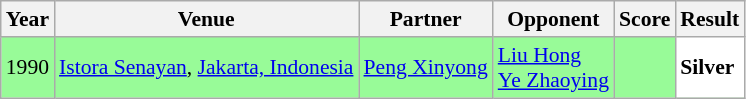<table class="sortable wikitable" style="font-size: 90%;">
<tr>
<th>Year</th>
<th>Venue</th>
<th>Partner</th>
<th>Opponent</th>
<th>Score</th>
<th>Result</th>
</tr>
<tr style="background:#98FB98">
<td align="center">1990</td>
<td align="left"><a href='#'>Istora Senayan</a>, <a href='#'>Jakarta, Indonesia</a></td>
<td align="left"> <a href='#'>Peng Xinyong</a></td>
<td align="left"> <a href='#'>Liu Hong</a> <br>  <a href='#'>Ye Zhaoying</a></td>
<td align="left"></td>
<td style="text-align:left; background:white"> <strong>Silver</strong></td>
</tr>
</table>
